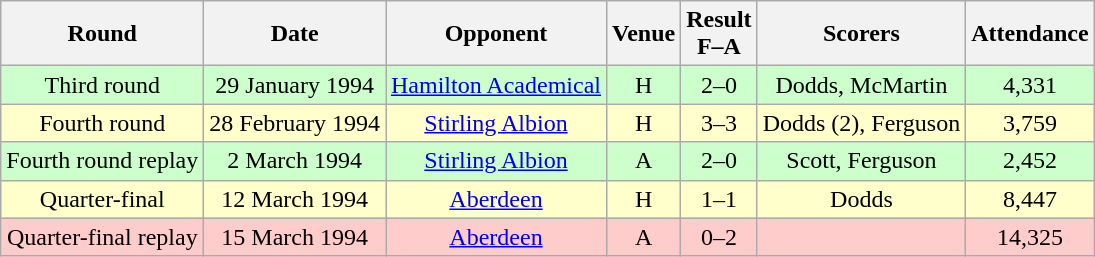<table class="wikitable sortable" style="text-align:center;">
<tr>
<th>Round</th>
<th>Date</th>
<th>Opponent</th>
<th>Venue</th>
<th>Result<br>F–A</th>
<th class=unsortable>Scorers</th>
<th>Attendance</th>
</tr>
<tr bgcolor="#CCFFCC">
<td>Third round</td>
<td>29 January 1994</td>
<td><a href='#'>Hamilton Academical</a></td>
<td>H</td>
<td>2–0</td>
<td>Dodds, McMartin</td>
<td>4,331</td>
</tr>
<tr bgcolor="#FFFFCC">
<td>Fourth round</td>
<td>28 February 1994</td>
<td><a href='#'>Stirling Albion</a></td>
<td>H</td>
<td>3–3</td>
<td>Dodds (2), Ferguson</td>
<td>3,759</td>
</tr>
<tr bgcolor="#CCFFCC">
<td>Fourth round replay</td>
<td>2 March 1994</td>
<td><a href='#'>Stirling Albion</a></td>
<td>A</td>
<td>2–0</td>
<td>Scott, Ferguson</td>
<td>2,452</td>
</tr>
<tr bgcolor="#FFFFCC">
<td>Quarter-final</td>
<td>12 March 1994</td>
<td><a href='#'>Aberdeen</a></td>
<td>H</td>
<td>1–1</td>
<td>Dodds</td>
<td>8,447</td>
</tr>
<tr bgcolor="#FFCCCC">
<td>Quarter-final replay</td>
<td>15 March 1994</td>
<td><a href='#'>Aberdeen</a></td>
<td>A</td>
<td>0–2</td>
<td></td>
<td>14,325</td>
</tr>
</table>
